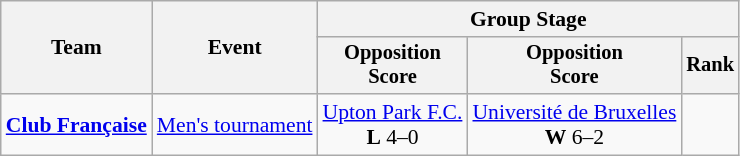<table class="wikitable" style="font-size:90%">
<tr>
<th rowspan=2>Team</th>
<th rowspan=2>Event</th>
<th colspan=3>Group Stage</th>
</tr>
<tr style="font-size:95%">
<th>Opposition<br>Score</th>
<th>Opposition<br>Score</th>
<th>Rank</th>
</tr>
<tr align=center>
<td align=left><strong><a href='#'>Club Française</a></strong></td>
<td align=left><a href='#'>Men's tournament</a></td>
<td><a href='#'>Upton Park F.C.</a><br><strong>L</strong> 4–0</td>
<td><a href='#'>Université de Bruxelles</a><br><strong>W</strong> 6–2</td>
<td></td>
</tr>
</table>
